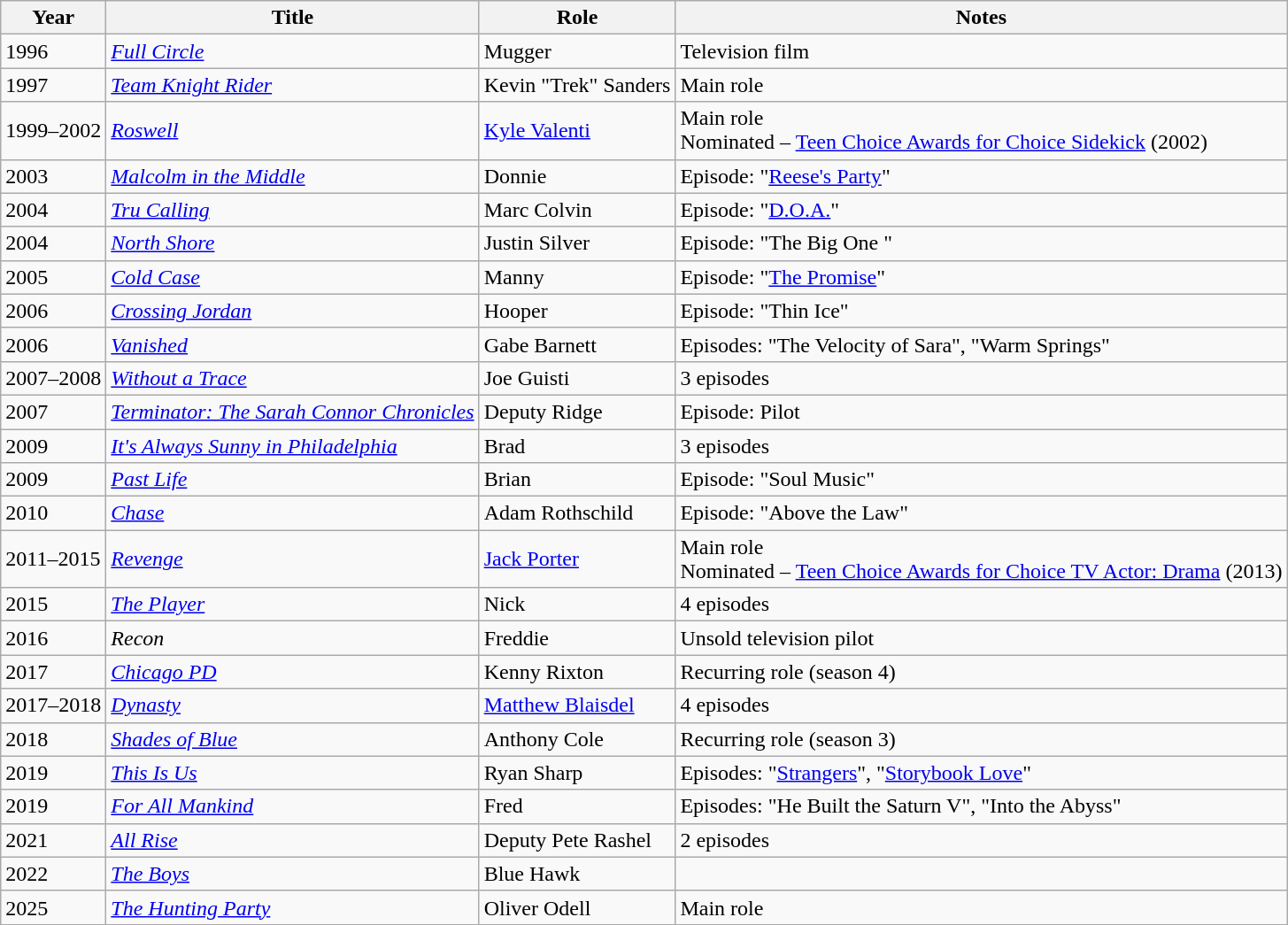<table class="wikitable sortable">
<tr>
<th>Year</th>
<th>Title</th>
<th>Role</th>
<th class="unsortable">Notes</th>
</tr>
<tr>
<td>1996</td>
<td><em><a href='#'>Full Circle</a></em></td>
<td>Mugger</td>
<td>Television film</td>
</tr>
<tr>
<td>1997</td>
<td><em><a href='#'>Team Knight Rider</a></em></td>
<td>Kevin "Trek" Sanders</td>
<td>Main role</td>
</tr>
<tr>
<td>1999–2002</td>
<td><em><a href='#'>Roswell</a></em></td>
<td><a href='#'>Kyle Valenti</a></td>
<td>Main role<br>Nominated – <a href='#'>Teen Choice Awards for Choice Sidekick</a> (2002)</td>
</tr>
<tr>
<td>2003</td>
<td><em><a href='#'>Malcolm in the Middle</a></em></td>
<td>Donnie</td>
<td>Episode: "<a href='#'>Reese's Party</a>"</td>
</tr>
<tr>
<td>2004</td>
<td><em><a href='#'>Tru Calling</a></em></td>
<td>Marc Colvin</td>
<td>Episode: "<a href='#'>D.O.A.</a>"</td>
</tr>
<tr>
<td>2004</td>
<td><em><a href='#'>North Shore</a></em></td>
<td>Justin Silver</td>
<td>Episode: "The Big One "</td>
</tr>
<tr>
<td>2005</td>
<td><em><a href='#'>Cold Case</a></em></td>
<td>Manny</td>
<td>Episode: "<a href='#'>The Promise</a>"</td>
</tr>
<tr>
<td>2006</td>
<td><em><a href='#'>Crossing Jordan</a></em></td>
<td>Hooper</td>
<td>Episode: "Thin Ice"</td>
</tr>
<tr>
<td>2006</td>
<td><em><a href='#'>Vanished</a></em></td>
<td>Gabe Barnett</td>
<td>Episodes: "The Velocity of Sara", "Warm Springs"</td>
</tr>
<tr>
<td>2007–2008</td>
<td><em><a href='#'>Without a Trace</a></em></td>
<td>Joe Guisti</td>
<td>3 episodes</td>
</tr>
<tr>
<td>2007</td>
<td><em><a href='#'>Terminator: The Sarah Connor Chronicles</a></em></td>
<td>Deputy Ridge</td>
<td>Episode: Pilot</td>
</tr>
<tr>
<td>2009</td>
<td><em><a href='#'>It's Always Sunny in Philadelphia</a></em></td>
<td>Brad</td>
<td>3 episodes</td>
</tr>
<tr>
<td>2009</td>
<td><em><a href='#'>Past Life</a></em></td>
<td>Brian</td>
<td>Episode: "Soul Music"</td>
</tr>
<tr>
<td>2010</td>
<td><em><a href='#'>Chase</a></em></td>
<td>Adam Rothschild</td>
<td>Episode: "Above the Law"</td>
</tr>
<tr>
<td>2011–2015</td>
<td><em><a href='#'>Revenge</a></em></td>
<td><a href='#'>Jack Porter</a></td>
<td>Main role<br>Nominated – <a href='#'>Teen Choice Awards for Choice TV Actor: Drama</a> (2013)</td>
</tr>
<tr>
<td>2015</td>
<td><em><a href='#'>The Player</a></em></td>
<td>Nick</td>
<td>4 episodes</td>
</tr>
<tr>
<td>2016</td>
<td><em>Recon</em></td>
<td>Freddie</td>
<td>Unsold television pilot</td>
</tr>
<tr>
<td>2017</td>
<td><em><a href='#'>Chicago PD</a></em></td>
<td>Kenny Rixton</td>
<td>Recurring role (season 4)</td>
</tr>
<tr>
<td>2017–2018</td>
<td><em><a href='#'>Dynasty</a></em></td>
<td><a href='#'>Matthew Blaisdel</a></td>
<td>4 episodes</td>
</tr>
<tr>
<td>2018</td>
<td><em><a href='#'>Shades of Blue</a></em></td>
<td>Anthony Cole</td>
<td>Recurring role (season 3)</td>
</tr>
<tr>
<td>2019</td>
<td><em><a href='#'>This Is Us</a></em></td>
<td>Ryan Sharp</td>
<td>Episodes: "<a href='#'>Strangers</a>", "<a href='#'>Storybook Love</a>"</td>
</tr>
<tr>
<td>2019</td>
<td><em><a href='#'>For All Mankind</a></em></td>
<td>Fred</td>
<td>Episodes: "He Built the Saturn V", "Into the Abyss"</td>
</tr>
<tr>
<td>2021</td>
<td><em><a href='#'>All Rise</a></em></td>
<td>Deputy Pete Rashel</td>
<td>2 episodes</td>
</tr>
<tr>
<td>2022</td>
<td><em><a href='#'>The Boys</a></em></td>
<td>Blue Hawk</td>
<td></td>
</tr>
<tr>
<td>2025</td>
<td><em><a href='#'>The Hunting Party</a></em></td>
<td>Oliver Odell</td>
<td>Main role</td>
</tr>
<tr>
</tr>
</table>
